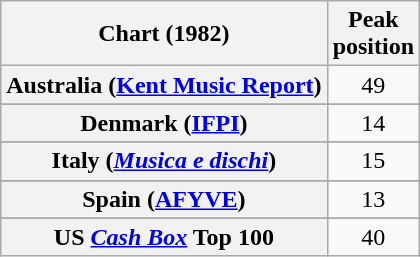<table class="wikitable sortable plainrowheaders" style="text-align:center">
<tr>
<th>Chart (1982)</th>
<th>Peak<br>position</th>
</tr>
<tr>
<th scope="row">Australia (<a href='#'>Kent Music Report</a>)</th>
<td>49</td>
</tr>
<tr>
</tr>
<tr>
</tr>
<tr>
</tr>
<tr>
<th scope="row">Denmark (<a href='#'>IFPI</a>)</th>
<td>14</td>
</tr>
<tr>
</tr>
<tr>
<th scope="row">Italy (<em><a href='#'>Musica e dischi</a></em>)</th>
<td>15</td>
</tr>
<tr>
</tr>
<tr>
</tr>
<tr>
</tr>
<tr>
<th scope="row">Spain (<a href='#'>AFYVE</a>)</th>
<td>13</td>
</tr>
<tr>
</tr>
<tr>
</tr>
<tr>
</tr>
<tr>
</tr>
<tr>
<th scope="row">US <a href='#'><em>Cash Box</em></a> Top 100</th>
<td>40</td>
</tr>
</table>
